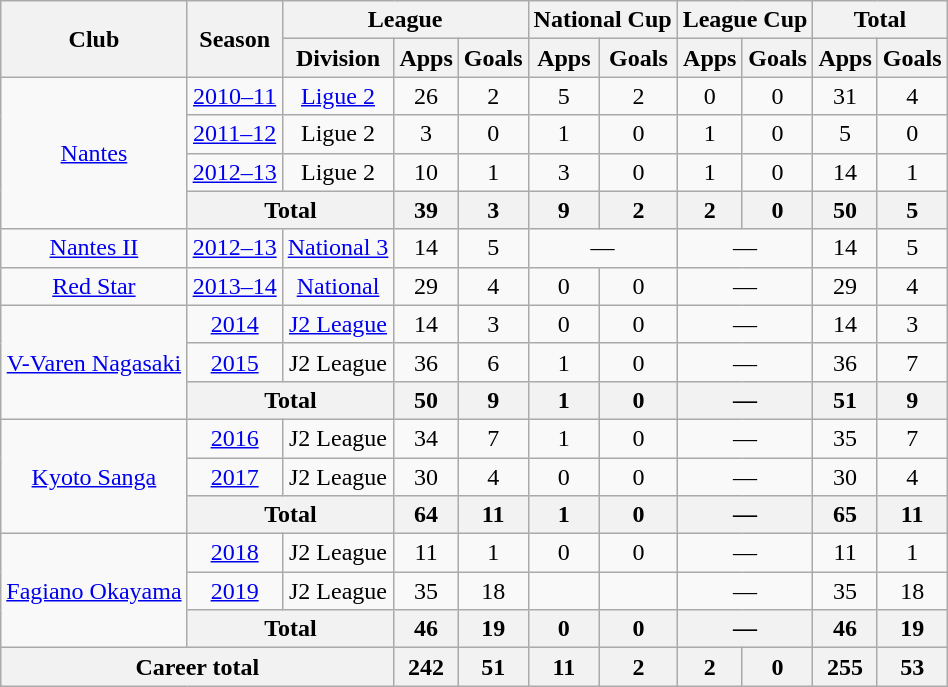<table class="wikitable" style="text-align:center">
<tr>
<th rowspan="2">Club</th>
<th rowspan="2">Season</th>
<th colspan="3">League</th>
<th colspan="2">National Cup</th>
<th colspan="2">League Cup</th>
<th colspan="2">Total</th>
</tr>
<tr>
<th>Division</th>
<th>Apps</th>
<th>Goals</th>
<th>Apps</th>
<th>Goals</th>
<th>Apps</th>
<th>Goals</th>
<th>Apps</th>
<th>Goals</th>
</tr>
<tr>
<td rowspan="4"><a href='#'>Nantes</a></td>
<td><a href='#'>2010–11</a></td>
<td><a href='#'>Ligue 2</a></td>
<td>26</td>
<td>2</td>
<td>5</td>
<td>2</td>
<td>0</td>
<td>0</td>
<td>31</td>
<td>4</td>
</tr>
<tr>
<td><a href='#'>2011–12</a></td>
<td>Ligue 2</td>
<td>3</td>
<td>0</td>
<td>1</td>
<td>0</td>
<td>1</td>
<td>0</td>
<td>5</td>
<td>0</td>
</tr>
<tr>
<td><a href='#'>2012–13</a></td>
<td>Ligue 2</td>
<td>10</td>
<td>1</td>
<td>3</td>
<td>0</td>
<td>1</td>
<td>0</td>
<td>14</td>
<td>1</td>
</tr>
<tr>
<th colspan="2">Total</th>
<th>39</th>
<th>3</th>
<th>9</th>
<th>2</th>
<th>2</th>
<th>0</th>
<th>50</th>
<th>5</th>
</tr>
<tr>
<td><a href='#'>Nantes II</a></td>
<td><a href='#'>2012–13</a></td>
<td><a href='#'>National 3</a></td>
<td>14</td>
<td>5</td>
<td colspan="2">—</td>
<td colspan="2">—</td>
<td>14</td>
<td>5</td>
</tr>
<tr>
<td><a href='#'>Red Star</a></td>
<td><a href='#'>2013–14</a></td>
<td><a href='#'>National</a></td>
<td>29</td>
<td>4</td>
<td>0</td>
<td>0</td>
<td colspan="2">—</td>
<td>29</td>
<td>4</td>
</tr>
<tr>
<td rowspan="3"><a href='#'>V-Varen Nagasaki</a></td>
<td><a href='#'>2014</a></td>
<td><a href='#'>J2 League</a></td>
<td>14</td>
<td>3</td>
<td>0</td>
<td>0</td>
<td colspan="2">—</td>
<td>14</td>
<td>3</td>
</tr>
<tr>
<td><a href='#'>2015</a></td>
<td>J2 League</td>
<td>36</td>
<td>6</td>
<td>1</td>
<td>0</td>
<td colspan="2">—</td>
<td>36</td>
<td>7</td>
</tr>
<tr>
<th colspan="2">Total</th>
<th>50</th>
<th>9</th>
<th>1</th>
<th>0</th>
<th colspan="2">—</th>
<th>51</th>
<th>9</th>
</tr>
<tr>
<td rowspan="3"><a href='#'>Kyoto Sanga</a></td>
<td><a href='#'>2016</a></td>
<td>J2 League</td>
<td>34</td>
<td>7</td>
<td>1</td>
<td>0</td>
<td colspan="2">—</td>
<td>35</td>
<td>7</td>
</tr>
<tr>
<td><a href='#'>2017</a></td>
<td>J2 League</td>
<td>30</td>
<td>4</td>
<td>0</td>
<td>0</td>
<td colspan="2">—</td>
<td>30</td>
<td>4</td>
</tr>
<tr>
<th colspan="2">Total</th>
<th>64</th>
<th>11</th>
<th>1</th>
<th>0</th>
<th colspan="2">—</th>
<th>65</th>
<th>11</th>
</tr>
<tr>
<td rowspan="3"><a href='#'>Fagiano Okayama</a></td>
<td><a href='#'>2018</a></td>
<td>J2 League</td>
<td>11</td>
<td>1</td>
<td>0</td>
<td>0</td>
<td colspan="2">—</td>
<td>11</td>
<td>1</td>
</tr>
<tr>
<td><a href='#'>2019</a></td>
<td>J2 League</td>
<td>35</td>
<td>18</td>
<td></td>
<td></td>
<td colspan="2">—</td>
<td>35</td>
<td>18</td>
</tr>
<tr>
<th colspan="2">Total</th>
<th>46</th>
<th>19</th>
<th>0</th>
<th>0</th>
<th colspan="2">—</th>
<th>46</th>
<th>19</th>
</tr>
<tr>
<th colspan="3">Career total</th>
<th>242</th>
<th>51</th>
<th>11</th>
<th>2</th>
<th>2</th>
<th>0</th>
<th>255</th>
<th>53</th>
</tr>
</table>
